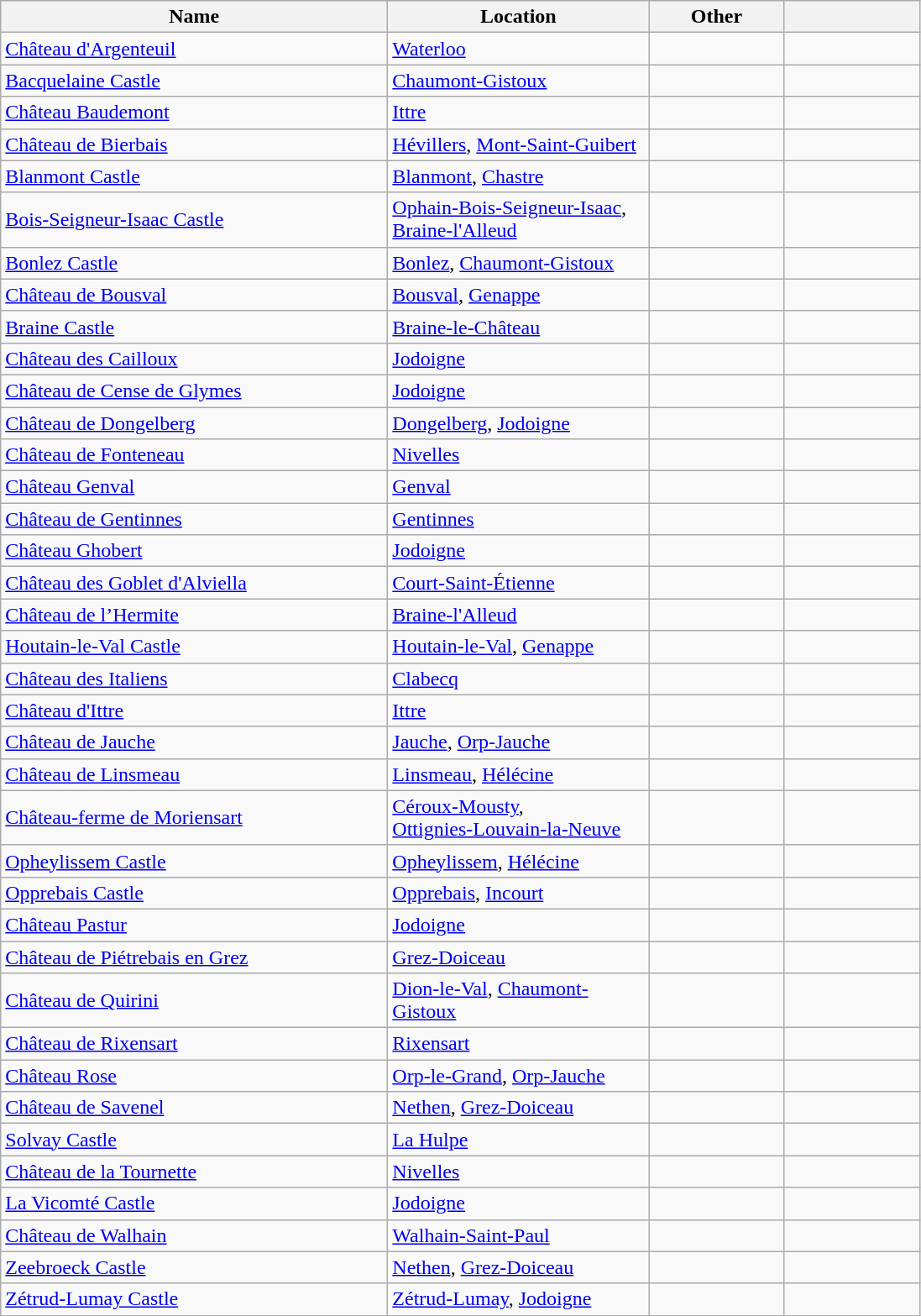<table class="wikitable sortable">
<tr>
<th width=300>Name</th>
<th width=200>Location</th>
<th width=100>Other</th>
<th width=100></th>
</tr>
<tr>
<td><a href='#'>Château d'Argenteuil</a></td>
<td><a href='#'>Waterloo</a></td>
<td></td>
<td></td>
</tr>
<tr>
<td><a href='#'>Bacquelaine Castle</a></td>
<td><a href='#'>Chaumont-Gistoux</a></td>
<td></td>
<td></td>
</tr>
<tr>
<td><a href='#'>Château Baudemont</a></td>
<td><a href='#'>Ittre</a></td>
<td></td>
<td></td>
</tr>
<tr>
<td><a href='#'>Château de Bierbais</a></td>
<td><a href='#'>Hévillers</a>, <a href='#'>Mont-Saint-Guibert</a></td>
<td></td>
<td></td>
</tr>
<tr>
<td><a href='#'>Blanmont Castle</a></td>
<td><a href='#'>Blanmont</a>, <a href='#'>Chastre</a></td>
<td></td>
<td></td>
</tr>
<tr>
<td><a href='#'>Bois-Seigneur-Isaac Castle</a></td>
<td><a href='#'>Ophain-Bois-Seigneur-Isaac</a>, <br><a href='#'>Braine-l'Alleud</a></td>
<td></td>
<td></td>
</tr>
<tr>
<td><a href='#'>Bonlez Castle</a></td>
<td><a href='#'>Bonlez</a>, <a href='#'>Chaumont-Gistoux</a></td>
<td></td>
<td></td>
</tr>
<tr>
<td><a href='#'>Château de Bousval</a></td>
<td><a href='#'>Bousval</a>, <a href='#'>Genappe</a></td>
<td></td>
<td></td>
</tr>
<tr>
<td><a href='#'>Braine Castle</a></td>
<td><a href='#'>Braine-le-Château</a></td>
<td></td>
<td></td>
</tr>
<tr>
<td><a href='#'>Château des Cailloux</a></td>
<td><a href='#'>Jodoigne</a></td>
<td></td>
<td></td>
</tr>
<tr>
<td><a href='#'>Château de Cense de Glymes</a></td>
<td><a href='#'>Jodoigne</a></td>
<td></td>
<td></td>
</tr>
<tr>
<td><a href='#'>Château de Dongelberg</a></td>
<td><a href='#'>Dongelberg</a>, <a href='#'>Jodoigne</a></td>
<td></td>
<td></td>
</tr>
<tr>
<td><a href='#'>Château de Fonteneau</a></td>
<td><a href='#'>Nivelles</a></td>
<td></td>
<td></td>
</tr>
<tr>
<td><a href='#'>Château Genval</a></td>
<td><a href='#'>Genval</a></td>
<td></td>
<td></td>
</tr>
<tr>
<td><a href='#'>Château de Gentinnes</a></td>
<td><a href='#'>Gentinnes</a></td>
<td></td>
<td></td>
</tr>
<tr>
<td><a href='#'>Château Ghobert</a></td>
<td><a href='#'>Jodoigne</a></td>
<td></td>
<td></td>
</tr>
<tr>
<td><a href='#'>Château des Goblet d'Alviella</a></td>
<td><a href='#'>Court-Saint-Étienne</a></td>
<td></td>
<td></td>
</tr>
<tr>
<td><a href='#'>Château de l’Hermite</a></td>
<td><a href='#'>Braine-l'Alleud</a></td>
<td></td>
<td></td>
</tr>
<tr>
<td><a href='#'>Houtain-le-Val Castle</a></td>
<td><a href='#'>Houtain-le-Val</a>, <a href='#'>Genappe</a></td>
<td></td>
<td></td>
</tr>
<tr>
<td><a href='#'>Château des Italiens</a></td>
<td><a href='#'>Clabecq</a></td>
<td></td>
<td></td>
</tr>
<tr>
<td><a href='#'>Château d'Ittre</a></td>
<td><a href='#'>Ittre</a></td>
<td></td>
<td></td>
</tr>
<tr>
<td><a href='#'>Château de Jauche</a></td>
<td><a href='#'>Jauche</a>, <a href='#'>Orp-Jauche</a></td>
<td></td>
<td></td>
</tr>
<tr>
<td><a href='#'>Château de Linsmeau</a></td>
<td><a href='#'>Linsmeau</a>, <a href='#'>Hélécine</a></td>
<td></td>
<td></td>
</tr>
<tr>
<td><a href='#'>Château-ferme de Moriensart</a></td>
<td><a href='#'>Céroux-Mousty</a>,<br> <a href='#'>Ottignies-Louvain-la-Neuve</a></td>
<td></td>
<td></td>
</tr>
<tr>
<td><a href='#'>Opheylissem Castle</a></td>
<td><a href='#'>Opheylissem</a>, <a href='#'>Hélécine</a></td>
<td></td>
<td></td>
</tr>
<tr>
<td><a href='#'>Opprebais Castle</a></td>
<td><a href='#'>Opprebais</a>, <a href='#'>Incourt</a></td>
<td></td>
<td></td>
</tr>
<tr>
<td><a href='#'>Château Pastur</a></td>
<td><a href='#'>Jodoigne</a></td>
<td></td>
<td></td>
</tr>
<tr>
<td><a href='#'>Château de Piétrebais en Grez</a></td>
<td><a href='#'>Grez-Doiceau</a></td>
<td></td>
<td></td>
</tr>
<tr>
<td><a href='#'>Château de Quirini</a></td>
<td><a href='#'>Dion-le-Val</a>, <a href='#'>Chaumont-Gistoux</a></td>
<td></td>
<td></td>
</tr>
<tr>
<td><a href='#'>Château de Rixensart</a></td>
<td><a href='#'>Rixensart</a></td>
<td></td>
<td></td>
</tr>
<tr>
<td><a href='#'>Château Rose</a></td>
<td><a href='#'>Orp-le-Grand</a>, <a href='#'>Orp-Jauche</a></td>
<td></td>
<td></td>
</tr>
<tr>
<td><a href='#'>Château de Savenel</a></td>
<td><a href='#'>Nethen</a>, <a href='#'>Grez-Doiceau</a></td>
<td></td>
<td></td>
</tr>
<tr>
<td><a href='#'>Solvay Castle</a></td>
<td><a href='#'>La Hulpe</a></td>
<td></td>
<td></td>
</tr>
<tr>
<td><a href='#'>Château de la Tournette</a></td>
<td><a href='#'>Nivelles</a></td>
<td></td>
<td></td>
</tr>
<tr>
<td><a href='#'>La Vicomté Castle</a></td>
<td><a href='#'>Jodoigne</a></td>
<td></td>
<td></td>
</tr>
<tr>
<td><a href='#'>Château de Walhain</a></td>
<td><a href='#'>Walhain-Saint-Paul</a></td>
<td></td>
<td></td>
</tr>
<tr>
<td><a href='#'>Zeebroeck Castle</a></td>
<td><a href='#'>Nethen</a>, <a href='#'>Grez-Doiceau</a></td>
<td></td>
<td></td>
</tr>
<tr>
<td><a href='#'>Zétrud-Lumay Castle</a></td>
<td><a href='#'>Zétrud-Lumay</a>, <a href='#'>Jodoigne</a></td>
<td></td>
<td></td>
</tr>
</table>
